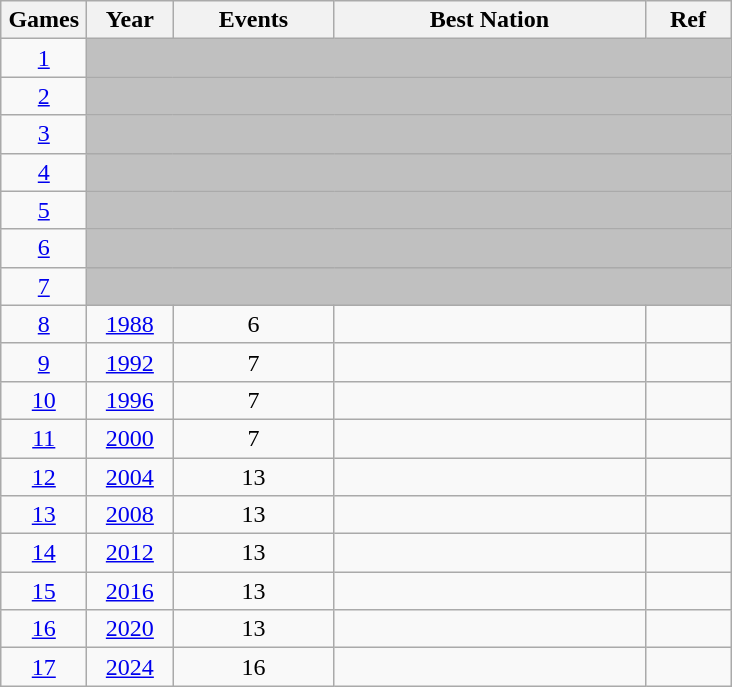<table class=wikitable>
<tr>
<th width=50>Games</th>
<th width=50>Year</th>
<th width=100>Events</th>
<th width=200>Best Nation</th>
<th width=50>Ref</th>
</tr>
<tr>
<td align=center><a href='#'>1</a></td>
<td colspan=5 bgcolor=silver></td>
</tr>
<tr>
<td align=center><a href='#'>2</a></td>
<td colspan=5 bgcolor=silver></td>
</tr>
<tr>
<td align=center><a href='#'>3</a></td>
<td colspan=5 bgcolor=silver></td>
</tr>
<tr>
<td align=center><a href='#'>4</a></td>
<td colspan=5 bgcolor=silver></td>
</tr>
<tr>
<td align=center><a href='#'>5</a></td>
<td colspan=5 bgcolor=silver></td>
</tr>
<tr>
<td align=center><a href='#'>6</a></td>
<td colspan=5 bgcolor=silver></td>
</tr>
<tr>
<td align=center><a href='#'>7</a></td>
<td colspan=5 bgcolor=silver></td>
</tr>
<tr>
<td align=center><a href='#'>8</a></td>
<td align=center><a href='#'>1988</a></td>
<td align=center>6</td>
<td></td>
<td align=center></td>
</tr>
<tr>
<td align=center><a href='#'>9</a></td>
<td align=center><a href='#'>1992</a></td>
<td align=center>7</td>
<td></td>
<td align=center></td>
</tr>
<tr>
<td align=center><a href='#'>10</a></td>
<td align=center><a href='#'>1996</a></td>
<td align=center>7</td>
<td></td>
<td align=center></td>
</tr>
<tr>
<td align=center><a href='#'>11</a></td>
<td align=center><a href='#'>2000</a></td>
<td align=center>7</td>
<td></td>
<td align=center></td>
</tr>
<tr>
<td align=center><a href='#'>12</a></td>
<td align=center><a href='#'>2004</a></td>
<td align=center>13</td>
<td></td>
<td align=center></td>
</tr>
<tr>
<td align=center><a href='#'>13</a></td>
<td align=center><a href='#'>2008</a></td>
<td align=center>13</td>
<td></td>
<td align=center></td>
</tr>
<tr>
<td align=center><a href='#'>14</a></td>
<td align=center><a href='#'>2012</a></td>
<td align=center>13</td>
<td></td>
<td align=center></td>
</tr>
<tr>
<td align=center><a href='#'>15</a></td>
<td align=center><a href='#'>2016</a></td>
<td align=center>13</td>
<td></td>
<td align=center></td>
</tr>
<tr>
<td align=center><a href='#'>16</a></td>
<td align=center><a href='#'>2020</a></td>
<td align=center>13</td>
<td></td>
<td align=center></td>
</tr>
<tr>
<td align=center><a href='#'>17</a></td>
<td align=center><a href='#'>2024</a></td>
<td align=center>16</td>
<td></td>
<td></td>
</tr>
</table>
